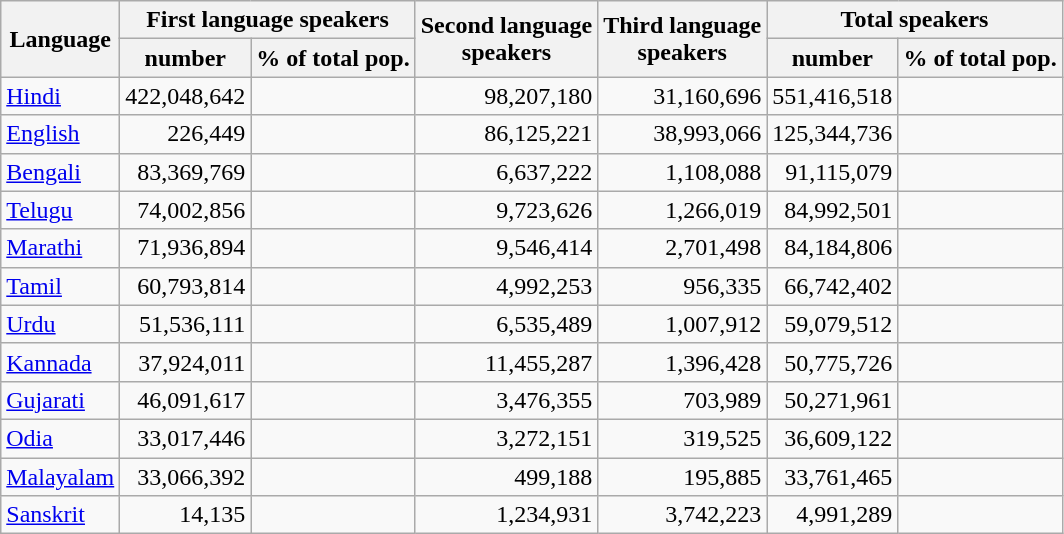<table class="wikitable sortable">
<tr>
<th rowspan=2>Language</th>
<th colspan=2>First language speakers</th>
<th rowspan=2>Second language<br>speakers</th>
<th rowspan=2>Third language<br>speakers</th>
<th colspan=2>Total speakers</th>
</tr>
<tr>
<th>number </th>
<th>% of total pop.</th>
<th>number </th>
<th>% of total pop.</th>
</tr>
<tr>
<td><a href='#'>Hindi</a></td>
<td align=right>422,048,642</td>
<td></td>
<td align=right>98,207,180</td>
<td align=right>31,160,696</td>
<td align=right>551,416,518</td>
<td></td>
</tr>
<tr>
<td><a href='#'>English</a></td>
<td align=right>226,449</td>
<td></td>
<td align=right>86,125,221</td>
<td align=right>38,993,066</td>
<td align=right>125,344,736</td>
<td></td>
</tr>
<tr>
<td><a href='#'>Bengali</a></td>
<td align=right>83,369,769</td>
<td></td>
<td align=right>6,637,222</td>
<td align=right>1,108,088</td>
<td align=right>91,115,079</td>
<td></td>
</tr>
<tr>
<td><a href='#'>Telugu</a></td>
<td align=right>74,002,856</td>
<td></td>
<td align=right>9,723,626</td>
<td align=right>1,266,019</td>
<td align=right>84,992,501</td>
<td></td>
</tr>
<tr>
<td><a href='#'>Marathi</a></td>
<td align=right>71,936,894</td>
<td></td>
<td align=right>9,546,414</td>
<td align=right>2,701,498</td>
<td align=right>84,184,806</td>
<td></td>
</tr>
<tr>
<td><a href='#'>Tamil</a></td>
<td align=right>60,793,814</td>
<td></td>
<td align=right>4,992,253</td>
<td align=right>956,335</td>
<td align=right>66,742,402</td>
<td></td>
</tr>
<tr>
<td><a href='#'>Urdu</a></td>
<td align=right>51,536,111</td>
<td></td>
<td align=right>6,535,489</td>
<td align=right>1,007,912</td>
<td align=right>59,079,512</td>
<td></td>
</tr>
<tr>
<td><a href='#'>Kannada</a></td>
<td align=right>37,924,011</td>
<td></td>
<td align=right>11,455,287</td>
<td align=right>1,396,428</td>
<td align=right>50,775,726</td>
<td></td>
</tr>
<tr>
<td><a href='#'>Gujarati</a></td>
<td align=right>46,091,617</td>
<td></td>
<td align=right>3,476,355</td>
<td align=right>703,989</td>
<td align=right>50,271,961</td>
<td></td>
</tr>
<tr>
<td><a href='#'>Odia</a></td>
<td align=right>33,017,446</td>
<td></td>
<td align=right>3,272,151</td>
<td align=right>319,525</td>
<td align=right>36,609,122</td>
<td></td>
</tr>
<tr>
<td><a href='#'>Malayalam</a></td>
<td align=right>33,066,392</td>
<td></td>
<td align=right>499,188</td>
<td align=right>195,885</td>
<td align=right>33,761,465</td>
<td></td>
</tr>
<tr>
<td><a href='#'>Sanskrit</a></td>
<td align=right>14,135</td>
<td></td>
<td align=right>1,234,931</td>
<td align=right>3,742,223</td>
<td align=right>4,991,289</td>
<td></td>
</tr>
</table>
